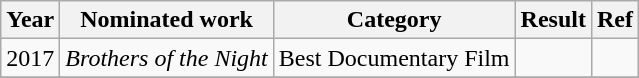<table class="wikitable sortable">
<tr>
<th>Year</th>
<th>Nominated work</th>
<th>Category</th>
<th>Result</th>
<th>Ref</th>
</tr>
<tr>
<td>2017</td>
<td><em>Brothers of the Night</em></td>
<td>Best Documentary Film</td>
<td></td>
<td></td>
</tr>
<tr>
</tr>
</table>
